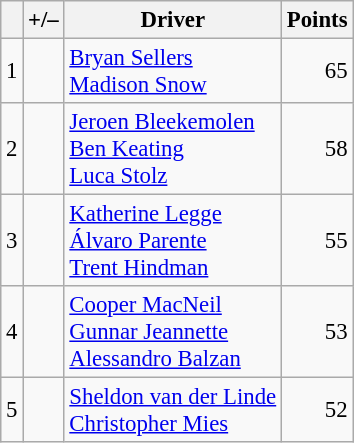<table class="wikitable" style="font-size: 95%;">
<tr>
<th scope="col"></th>
<th scope="col">+/–</th>
<th scope="col">Driver</th>
<th scope="col">Points</th>
</tr>
<tr>
<td align=center>1</td>
<td align="left"></td>
<td> <a href='#'>Bryan Sellers</a><br> <a href='#'>Madison Snow</a></td>
<td align=right>65</td>
</tr>
<tr>
<td align=center>2</td>
<td align="left"></td>
<td> <a href='#'>Jeroen Bleekemolen</a><br> <a href='#'>Ben Keating</a><br> <a href='#'>Luca Stolz</a></td>
<td align=right>58</td>
</tr>
<tr>
<td align=center>3</td>
<td align="left"></td>
<td> <a href='#'>Katherine Legge</a><br> <a href='#'>Álvaro Parente</a><br> <a href='#'>Trent Hindman</a></td>
<td align=right>55</td>
</tr>
<tr>
<td align=center>4</td>
<td align="left"></td>
<td> <a href='#'>Cooper MacNeil</a><br> <a href='#'>Gunnar Jeannette</a><br> <a href='#'>Alessandro Balzan</a></td>
<td align=right>53</td>
</tr>
<tr>
<td align=center>5</td>
<td align="left"></td>
<td> <a href='#'>Sheldon van der Linde</a><br> <a href='#'>Christopher Mies</a></td>
<td align=right>52</td>
</tr>
</table>
